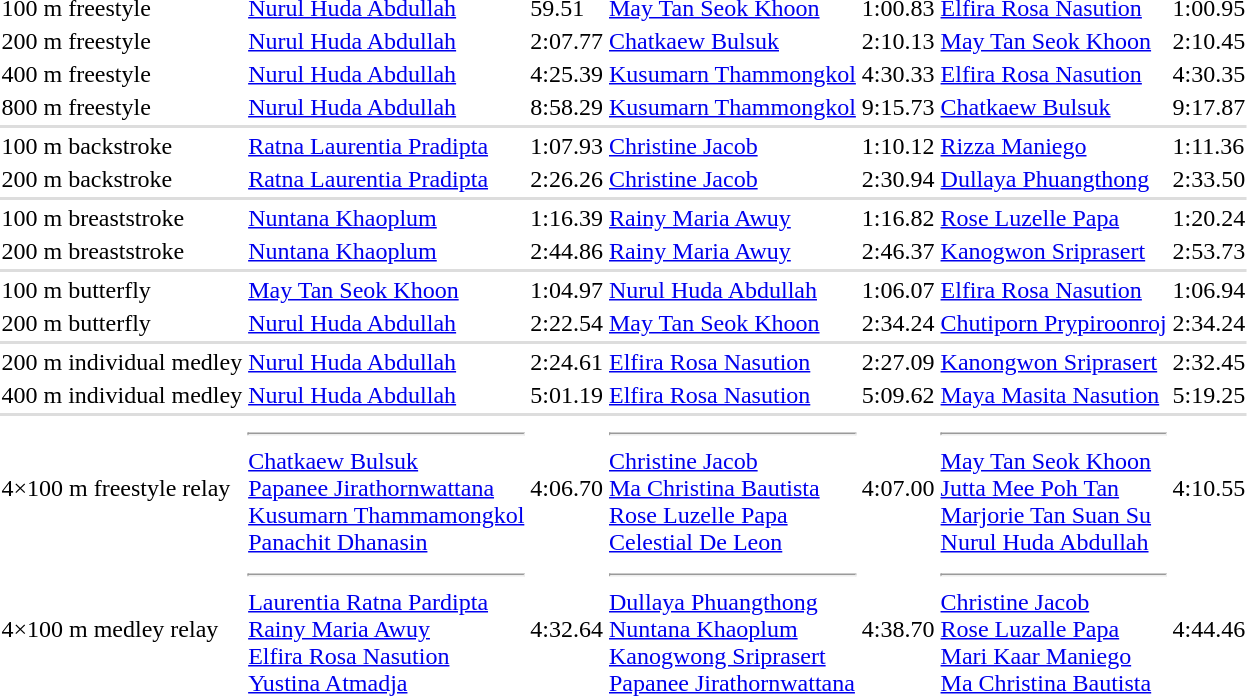<table>
<tr>
<td>100 m freestyle</td>
<td> <a href='#'>Nurul Huda Abdullah</a></td>
<td>59.51</td>
<td> <a href='#'>May Tan Seok Khoon</a></td>
<td>1:00.83</td>
<td> <a href='#'>Elfira Rosa Nasution</a></td>
<td>1:00.95</td>
</tr>
<tr>
<td>200 m freestyle</td>
<td> <a href='#'>Nurul Huda Abdullah</a></td>
<td>2:07.77</td>
<td> <a href='#'>Chatkaew Bulsuk</a></td>
<td>2:10.13</td>
<td> <a href='#'>May Tan Seok Khoon</a></td>
<td>2:10.45</td>
</tr>
<tr>
<td>400 m freestyle</td>
<td> <a href='#'>Nurul Huda Abdullah</a></td>
<td>4:25.39</td>
<td> <a href='#'>Kusumarn Thammongkol</a></td>
<td>4:30.33</td>
<td> <a href='#'>Elfira Rosa Nasution</a></td>
<td>4:30.35</td>
</tr>
<tr>
<td>800 m freestyle</td>
<td> <a href='#'>Nurul Huda Abdullah</a></td>
<td>8:58.29</td>
<td> <a href='#'>Kusumarn Thammongkol</a></td>
<td>9:15.73</td>
<td> <a href='#'>Chatkaew Bulsuk</a></td>
<td>9:17.87</td>
</tr>
<tr bgcolor=#DDDDDD>
<td colspan=7></td>
</tr>
<tr>
<td>100 m backstroke</td>
<td> <a href='#'>Ratna Laurentia Pradipta</a></td>
<td>1:07.93</td>
<td> <a href='#'>Christine Jacob</a></td>
<td>1:10.12</td>
<td> <a href='#'>Rizza Maniego</a></td>
<td>1:11.36</td>
</tr>
<tr>
<td>200 m backstroke</td>
<td> <a href='#'>Ratna Laurentia Pradipta</a></td>
<td>2:26.26</td>
<td> <a href='#'>Christine Jacob</a></td>
<td>2:30.94</td>
<td> <a href='#'>Dullaya Phuangthong</a></td>
<td>2:33.50</td>
</tr>
<tr bgcolor=#DDDDDD>
<td colspan=7></td>
</tr>
<tr>
<td>100 m breaststroke</td>
<td> <a href='#'>Nuntana Khaoplum</a></td>
<td>1:16.39</td>
<td> <a href='#'>Rainy Maria Awuy</a></td>
<td>1:16.82</td>
<td> <a href='#'>Rose Luzelle Papa</a></td>
<td>1:20.24</td>
</tr>
<tr>
<td>200 m breaststroke</td>
<td> <a href='#'>Nuntana Khaoplum</a></td>
<td>2:44.86</td>
<td> <a href='#'>Rainy Maria Awuy</a></td>
<td>2:46.37</td>
<td> <a href='#'>Kanogwon Sriprasert</a></td>
<td>2:53.73</td>
</tr>
<tr bgcolor=#DDDDDD>
<td colspan=7></td>
</tr>
<tr>
<td>100 m butterfly</td>
<td> <a href='#'>May Tan Seok Khoon</a></td>
<td>1:04.97</td>
<td> <a href='#'>Nurul Huda Abdullah</a></td>
<td>1:06.07</td>
<td> <a href='#'>Elfira Rosa Nasution</a></td>
<td>1:06.94</td>
</tr>
<tr>
<td>200 m butterfly</td>
<td> <a href='#'>Nurul Huda Abdullah</a></td>
<td>2:22.54</td>
<td> <a href='#'>May Tan Seok Khoon</a></td>
<td>2:34.24</td>
<td> <a href='#'>Chutiporn Prypiroonroj</a></td>
<td>2:34.24</td>
</tr>
<tr bgcolor=#DDDDDD>
<td colspan=7></td>
</tr>
<tr>
<td>200 m individual medley</td>
<td> <a href='#'>Nurul Huda Abdullah</a></td>
<td>2:24.61</td>
<td> <a href='#'>Elfira Rosa Nasution</a></td>
<td>2:27.09</td>
<td> <a href='#'>Kanongwon Sriprasert</a></td>
<td>2:32.45</td>
</tr>
<tr>
<td>400 m individual medley</td>
<td> <a href='#'>Nurul Huda Abdullah</a></td>
<td>5:01.19</td>
<td> <a href='#'>Elfira Rosa Nasution</a></td>
<td>5:09.62</td>
<td> <a href='#'>Maya Masita Nasution</a></td>
<td>5:19.25</td>
</tr>
<tr bgcolor=#DDDDDD>
<td colspan=7></td>
</tr>
<tr>
<td>4×100 m freestyle relay</td>
<td> <hr> <a href='#'>Chatkaew Bulsuk</a><br><a href='#'>Papanee Jirathornwattana</a><br><a href='#'>Kusumarn Thammamongkol</a><br><a href='#'>Panachit Dhanasin</a></td>
<td>4:06.70</td>
<td> <hr> <a href='#'>Christine Jacob</a><br><a href='#'>Ma Christina Bautista</a><br><a href='#'>Rose Luzelle Papa</a><br><a href='#'>Celestial De Leon</a></td>
<td>4:07.00</td>
<td> <hr> <a href='#'>May Tan Seok Khoon</a><br><a href='#'>Jutta Mee Poh Tan</a><br><a href='#'>Marjorie Tan Suan Su</a><br><a href='#'>Nurul Huda Abdullah</a></td>
<td>4:10.55</td>
</tr>
<tr>
<td>4×100 m medley relay</td>
<td> <hr> <a href='#'>Laurentia Ratna Pardipta</a><br><a href='#'>Rainy Maria Awuy</a><br><a href='#'>Elfira Rosa Nasution</a><br><a href='#'>Yustina Atmadja</a></td>
<td>4:32.64</td>
<td> <hr> <a href='#'>Dullaya Phuangthong</a><br><a href='#'>Nuntana Khaoplum</a><br><a href='#'>Kanogwong Sriprasert</a><br><a href='#'>Papanee Jirathornwattana</a></td>
<td>4:38.70</td>
<td> <hr> <a href='#'>Christine Jacob</a><br><a href='#'>Rose Luzalle Papa</a><br><a href='#'>Mari Kaar Maniego</a><br><a href='#'>Ma Christina Bautista</a></td>
<td>4:44.46</td>
</tr>
</table>
